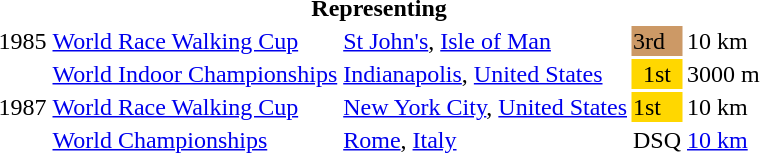<table>
<tr>
<th colspan="5">Representing </th>
</tr>
<tr>
<td>1985</td>
<td><a href='#'>World Race Walking Cup</a></td>
<td><a href='#'>St John's</a>, <a href='#'>Isle of Man</a></td>
<td bgcolor="cc9966">3rd</td>
<td>10 km</td>
</tr>
<tr>
<td rowspan=3>1987</td>
<td><a href='#'>World Indoor Championships</a></td>
<td><a href='#'>Indianapolis</a>, <a href='#'>United States</a></td>
<td bgcolor="gold" align="center">1st</td>
<td>3000 m</td>
</tr>
<tr>
<td><a href='#'>World Race Walking Cup</a></td>
<td><a href='#'>New York City</a>, <a href='#'>United States</a></td>
<td bgcolor="gold">1st</td>
<td>10 km</td>
</tr>
<tr>
<td><a href='#'>World Championships</a></td>
<td><a href='#'>Rome</a>, <a href='#'>Italy</a></td>
<td>DSQ</td>
<td><a href='#'>10 km</a></td>
</tr>
</table>
